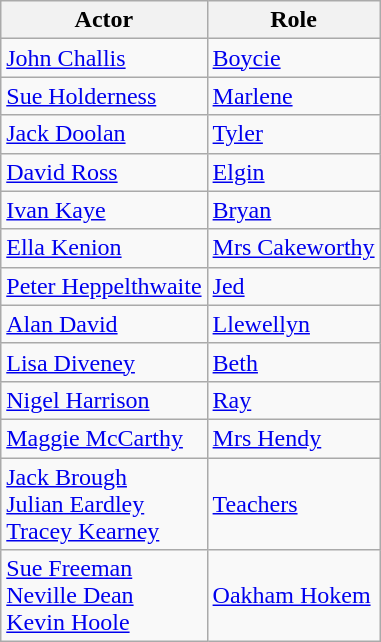<table class="wikitable">
<tr>
<th>Actor</th>
<th>Role</th>
</tr>
<tr>
<td><a href='#'>John Challis</a></td>
<td><a href='#'>Boycie</a></td>
</tr>
<tr>
<td><a href='#'>Sue Holderness</a></td>
<td><a href='#'>Marlene</a></td>
</tr>
<tr>
<td><a href='#'>Jack Doolan</a></td>
<td><a href='#'>Tyler</a></td>
</tr>
<tr>
<td><a href='#'>David Ross</a></td>
<td><a href='#'>Elgin</a></td>
</tr>
<tr>
<td><a href='#'>Ivan Kaye</a></td>
<td><a href='#'>Bryan</a></td>
</tr>
<tr>
<td><a href='#'>Ella Kenion</a></td>
<td><a href='#'>Mrs Cakeworthy</a></td>
</tr>
<tr>
<td><a href='#'>Peter Heppelthwaite</a></td>
<td><a href='#'>Jed</a></td>
</tr>
<tr>
<td><a href='#'>Alan David</a></td>
<td><a href='#'>Llewellyn</a></td>
</tr>
<tr>
<td><a href='#'>Lisa Diveney</a></td>
<td><a href='#'>Beth</a></td>
</tr>
<tr>
<td><a href='#'>Nigel Harrison</a></td>
<td><a href='#'>Ray</a></td>
</tr>
<tr>
<td><a href='#'>Maggie McCarthy</a></td>
<td><a href='#'>Mrs Hendy</a></td>
</tr>
<tr>
<td><a href='#'>Jack Brough</a><br><a href='#'>Julian Eardley</a><br><a href='#'>Tracey Kearney</a></td>
<td><a href='#'>Teachers</a></td>
</tr>
<tr>
<td><a href='#'>Sue Freeman</a><br><a href='#'>Neville Dean</a><br><a href='#'>Kevin Hoole</a></td>
<td><a href='#'>Oakham Hokem</a></td>
</tr>
</table>
